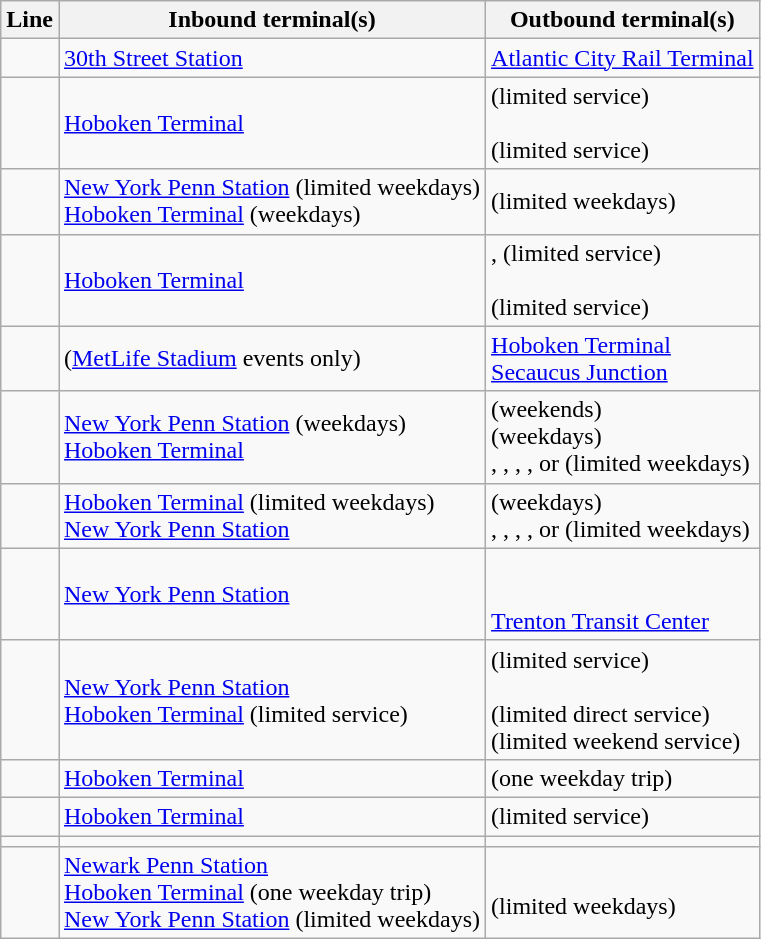<table class="wikitable sortable">
<tr>
<th scope=col>Line</th>
<th scope="col">Inbound terminal(s)</th>
<th scope=col>Outbound terminal(s)</th>
</tr>
<tr>
<td scope=row></td>
<td><a href='#'>30th Street Station</a></td>
<td><a href='#'>Atlantic City Rail Terminal</a></td>
</tr>
<tr>
<td scope=row></td>
<td><a href='#'>Hoboken Terminal</a></td>
<td> (limited service)<br><br> (limited service)</td>
</tr>
<tr>
<td scope=row></td>
<td><a href='#'>New York Penn Station</a> (limited weekdays)<br><a href='#'>Hoboken Terminal</a> (weekdays)</td>
<td> (limited weekdays)<br></td>
</tr>
<tr>
<td scope=row></td>
<td><a href='#'>Hoboken Terminal</a></td>
<td>,  (limited service)<br><br> (limited service)</td>
</tr>
<tr>
<td scope=row></td>
<td> (<a href='#'>MetLife Stadium</a> events only)</td>
<td><a href='#'>Hoboken Terminal</a><br><a href='#'>Secaucus Junction</a></td>
</tr>
<tr>
<td scope=row></td>
<td><a href='#'>New York Penn Station</a> (weekdays)<br><a href='#'>Hoboken Terminal</a></td>
<td> (weekends)<br> (weekdays)<br>, , , , or  (limited weekdays)</td>
</tr>
<tr>
<td scope=row></td>
<td><a href='#'>Hoboken Terminal</a> (limited weekdays)<br><a href='#'>New York Penn Station</a></td>
<td> (weekdays)<br>, , , , or  (limited weekdays)</td>
</tr>
<tr>
<td scope=row></td>
<td><a href='#'>New York Penn Station</a></td>
<td><br><br><a href='#'>Trenton Transit Center</a></td>
</tr>
<tr>
<td scope=row></td>
<td><a href='#'>New York Penn Station</a><br><a href='#'>Hoboken Terminal</a> (limited service)</td>
<td> (limited service)<br><br> (limited direct service)<br> (limited weekend service)</td>
</tr>
<tr>
<td scope=row></td>
<td><a href='#'>Hoboken Terminal</a></td>
<td> (one weekday trip)<br></td>
</tr>
<tr>
<td scope=row></td>
<td><a href='#'>Hoboken Terminal</a></td>
<td> (limited service)<br></td>
</tr>
<tr>
<td scope=row></td>
<td></td>
<td></td>
</tr>
<tr>
<td scope=row></td>
<td><a href='#'>Newark Penn Station</a><br><a href='#'>Hoboken Terminal</a> (one weekday trip)<br><a href='#'>New York Penn Station</a> (limited weekdays)</td>
<td><br> (limited weekdays)</td>
</tr>
</table>
